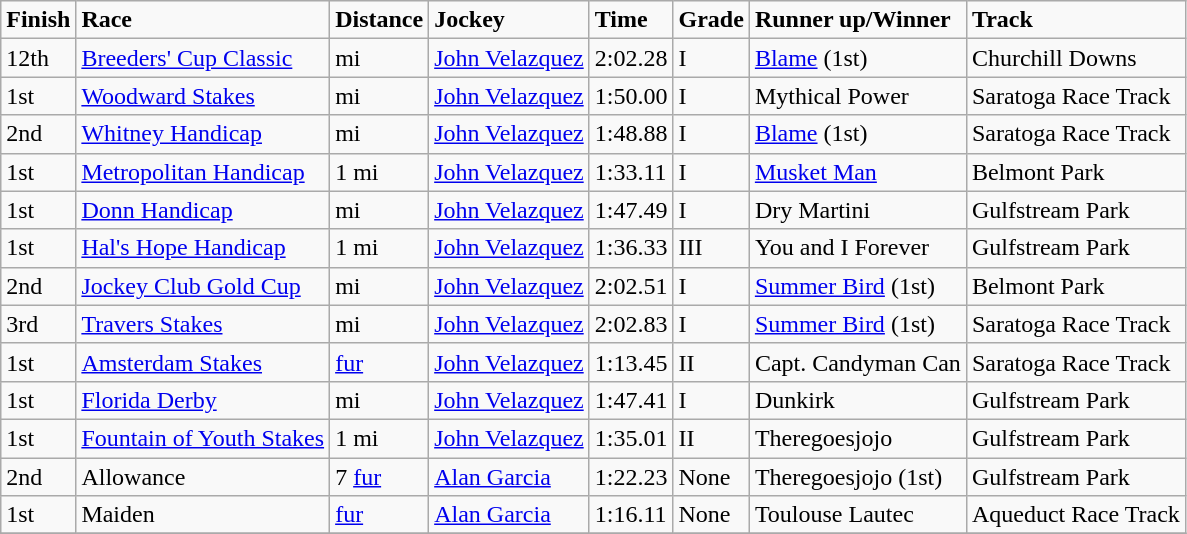<table class="wikitable">
<tr>
<td><strong>Finish</strong></td>
<td><strong>Race</strong></td>
<td><strong>Distance</strong></td>
<td><strong>Jockey</strong></td>
<td><strong>Time</strong></td>
<td><strong>Grade</strong></td>
<td><strong>Runner up/Winner</strong></td>
<td><strong>Track</strong></td>
</tr>
<tr>
<td>12th</td>
<td><a href='#'>Breeders' Cup Classic</a></td>
<td> mi</td>
<td><a href='#'>John Velazquez</a></td>
<td>2:02.28</td>
<td>I</td>
<td><a href='#'>Blame</a> (1st)</td>
<td>Churchill Downs</td>
</tr>
<tr>
<td>1st</td>
<td><a href='#'>Woodward Stakes</a></td>
<td> mi</td>
<td><a href='#'>John Velazquez</a></td>
<td>1:50.00</td>
<td>I</td>
<td>Mythical Power</td>
<td>Saratoga Race Track</td>
</tr>
<tr>
<td>2nd</td>
<td><a href='#'>Whitney Handicap</a></td>
<td> mi</td>
<td><a href='#'>John Velazquez</a></td>
<td>1:48.88</td>
<td>I</td>
<td><a href='#'>Blame</a> (1st)</td>
<td>Saratoga Race Track</td>
</tr>
<tr>
<td>1st</td>
<td><a href='#'>Metropolitan Handicap</a></td>
<td>1 mi</td>
<td><a href='#'>John Velazquez</a></td>
<td>1:33.11</td>
<td>I</td>
<td><a href='#'>Musket Man</a></td>
<td>Belmont Park</td>
</tr>
<tr>
<td>1st</td>
<td><a href='#'>Donn Handicap</a></td>
<td> mi</td>
<td><a href='#'>John Velazquez</a></td>
<td>1:47.49</td>
<td>I</td>
<td>Dry Martini</td>
<td>Gulfstream Park</td>
</tr>
<tr>
<td>1st</td>
<td><a href='#'>Hal's Hope Handicap</a></td>
<td>1 mi</td>
<td><a href='#'>John Velazquez</a></td>
<td>1:36.33</td>
<td>III</td>
<td>You and I Forever</td>
<td>Gulfstream Park</td>
</tr>
<tr>
<td>2nd</td>
<td><a href='#'>Jockey Club Gold Cup</a></td>
<td> mi</td>
<td><a href='#'>John Velazquez</a></td>
<td>2:02.51</td>
<td>I</td>
<td><a href='#'>Summer Bird</a> (1st)</td>
<td>Belmont Park</td>
</tr>
<tr>
<td>3rd</td>
<td><a href='#'>Travers Stakes</a></td>
<td> mi</td>
<td><a href='#'>John Velazquez</a></td>
<td>2:02.83</td>
<td>I</td>
<td><a href='#'>Summer Bird</a> (1st)</td>
<td>Saratoga Race Track</td>
</tr>
<tr>
<td>1st</td>
<td><a href='#'>Amsterdam Stakes</a></td>
<td> <a href='#'>fur</a></td>
<td><a href='#'>John Velazquez</a></td>
<td>1:13.45</td>
<td>II</td>
<td>Capt. Candyman Can</td>
<td>Saratoga Race Track</td>
</tr>
<tr>
<td>1st</td>
<td><a href='#'>Florida Derby</a></td>
<td> mi</td>
<td><a href='#'>John Velazquez</a></td>
<td>1:47.41</td>
<td>I</td>
<td>Dunkirk</td>
<td>Gulfstream Park</td>
</tr>
<tr>
<td>1st</td>
<td><a href='#'>Fountain of Youth Stakes</a></td>
<td>1 mi</td>
<td><a href='#'>John Velazquez</a></td>
<td>1:35.01</td>
<td>II</td>
<td>Theregoesjojo</td>
<td>Gulfstream Park</td>
</tr>
<tr>
<td>2nd</td>
<td>Allowance</td>
<td>7 <a href='#'>fur</a></td>
<td><a href='#'>Alan Garcia</a></td>
<td>1:22.23</td>
<td>None</td>
<td>Theregoesjojo (1st)</td>
<td>Gulfstream Park</td>
</tr>
<tr>
<td>1st</td>
<td>Maiden</td>
<td> <a href='#'>fur</a></td>
<td><a href='#'>Alan Garcia</a></td>
<td>1:16.11</td>
<td>None</td>
<td>Toulouse Lautec</td>
<td>Aqueduct Race Track</td>
</tr>
<tr>
</tr>
</table>
